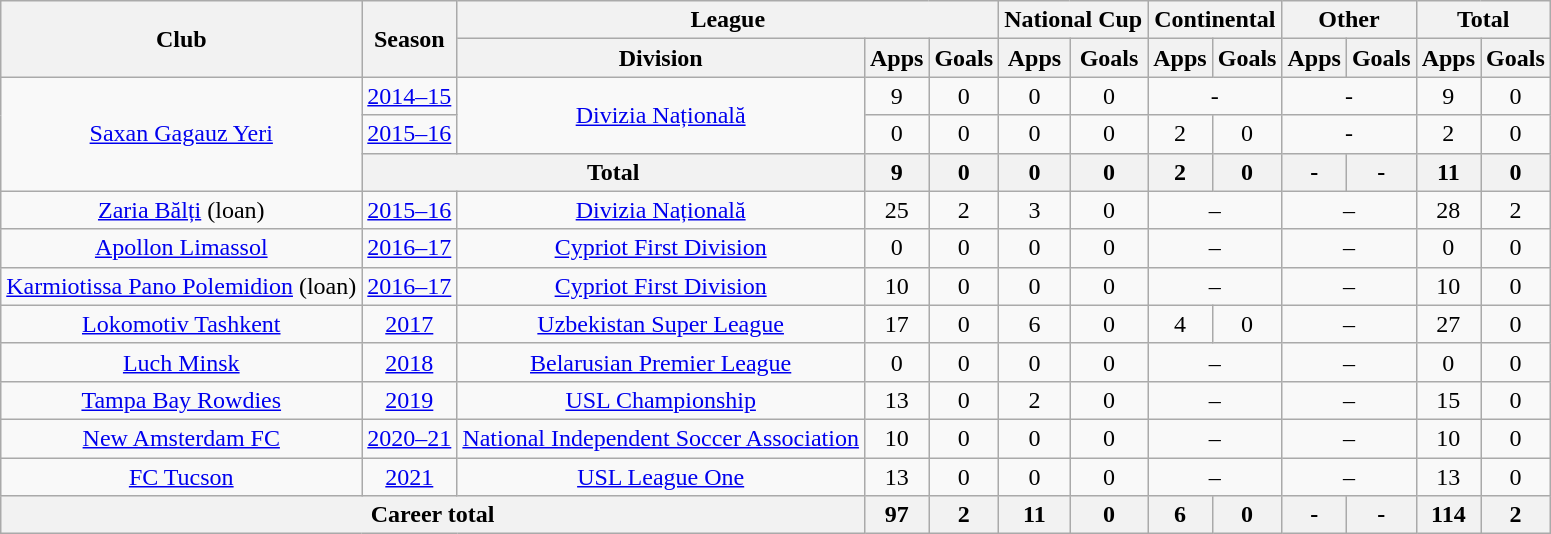<table class="wikitable" style="text-align: center;">
<tr>
<th rowspan="2">Club</th>
<th rowspan="2">Season</th>
<th colspan="3">League</th>
<th colspan="2">National Cup</th>
<th colspan="2">Continental</th>
<th colspan="2">Other</th>
<th colspan="2">Total</th>
</tr>
<tr>
<th>Division</th>
<th>Apps</th>
<th>Goals</th>
<th>Apps</th>
<th>Goals</th>
<th>Apps</th>
<th>Goals</th>
<th>Apps</th>
<th>Goals</th>
<th>Apps</th>
<th>Goals</th>
</tr>
<tr>
<td rowspan="3" valign="center"><a href='#'>Saxan Gagauz Yeri</a></td>
<td><a href='#'>2014–15</a></td>
<td rowspan="2" valign="center"><a href='#'>Divizia Națională</a></td>
<td>9</td>
<td>0</td>
<td>0</td>
<td>0</td>
<td colspan="2">-</td>
<td colspan="2">-</td>
<td>9</td>
<td>0</td>
</tr>
<tr>
<td><a href='#'>2015–16</a></td>
<td>0</td>
<td>0</td>
<td>0</td>
<td>0</td>
<td>2</td>
<td>0</td>
<td colspan="2">-</td>
<td>2</td>
<td>0</td>
</tr>
<tr>
<th colspan="2">Total</th>
<th>9</th>
<th>0</th>
<th>0</th>
<th>0</th>
<th>2</th>
<th>0</th>
<th>-</th>
<th>-</th>
<th>11</th>
<th>0</th>
</tr>
<tr>
<td valign="center"><a href='#'>Zaria Bălți</a> (loan)</td>
<td><a href='#'>2015–16</a></td>
<td><a href='#'>Divizia Națională</a></td>
<td>25</td>
<td>2</td>
<td>3</td>
<td>0</td>
<td colspan="2">–</td>
<td colspan="2">–</td>
<td>28</td>
<td>2</td>
</tr>
<tr>
<td valign="center"><a href='#'>Apollon Limassol</a></td>
<td><a href='#'>2016–17</a></td>
<td><a href='#'>Cypriot First Division</a></td>
<td>0</td>
<td>0</td>
<td>0</td>
<td>0</td>
<td colspan="2">–</td>
<td colspan="2">–</td>
<td>0</td>
<td>0</td>
</tr>
<tr>
<td valign="center"><a href='#'>Karmiotissa Pano Polemidion</a> (loan)</td>
<td><a href='#'>2016–17</a></td>
<td><a href='#'>Cypriot First Division</a></td>
<td>10</td>
<td>0</td>
<td>0</td>
<td>0</td>
<td colspan="2">–</td>
<td colspan="2">–</td>
<td>10</td>
<td>0</td>
</tr>
<tr>
<td valign="center"><a href='#'>Lokomotiv Tashkent</a></td>
<td><a href='#'>2017</a></td>
<td><a href='#'>Uzbekistan Super League</a></td>
<td>17</td>
<td>0</td>
<td>6</td>
<td>0</td>
<td>4</td>
<td>0</td>
<td colspan="2">–</td>
<td>27</td>
<td>0</td>
</tr>
<tr>
<td valign="center"><a href='#'>Luch Minsk</a></td>
<td><a href='#'>2018</a></td>
<td><a href='#'>Belarusian Premier League</a></td>
<td>0</td>
<td>0</td>
<td>0</td>
<td>0</td>
<td colspan="2">–</td>
<td colspan="2">–</td>
<td>0</td>
<td>0</td>
</tr>
<tr>
<td valign="center"><a href='#'>Tampa Bay Rowdies</a></td>
<td><a href='#'>2019</a></td>
<td><a href='#'>USL Championship</a></td>
<td>13</td>
<td>0</td>
<td>2</td>
<td>0</td>
<td colspan="2">–</td>
<td colspan="2">–</td>
<td>15</td>
<td>0</td>
</tr>
<tr>
<td valign="center"><a href='#'>New Amsterdam FC</a></td>
<td><a href='#'>2020–21</a></td>
<td><a href='#'>National Independent Soccer Association</a></td>
<td>10</td>
<td>0</td>
<td>0</td>
<td>0</td>
<td colspan="2">–</td>
<td colspan="2">–</td>
<td>10</td>
<td>0</td>
</tr>
<tr>
<td valign="center"><a href='#'>FC Tucson</a></td>
<td><a href='#'>2021</a></td>
<td><a href='#'>USL League One</a></td>
<td>13</td>
<td>0</td>
<td>0</td>
<td>0</td>
<td colspan="2">–</td>
<td colspan="2">–</td>
<td>13</td>
<td>0</td>
</tr>
<tr>
<th colspan="3">Career total</th>
<th>97</th>
<th>2</th>
<th>11</th>
<th>0</th>
<th>6</th>
<th>0</th>
<th>-</th>
<th>-</th>
<th>114</th>
<th>2</th>
</tr>
</table>
